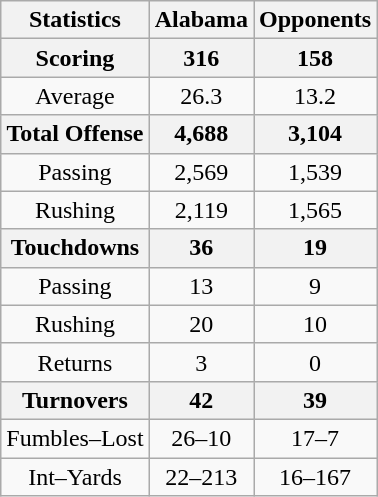<table class=wikitable style="text-align:center;">
<tr>
<th>Statistics</th>
<th>Alabama</th>
<th>Opponents</th>
</tr>
<tr>
<th>Scoring</th>
<th>316</th>
<th>158</th>
</tr>
<tr>
<td>Average</td>
<td>26.3</td>
<td>13.2</td>
</tr>
<tr>
<th>Total Offense</th>
<th>4,688</th>
<th>3,104</th>
</tr>
<tr>
<td>Passing</td>
<td>2,569</td>
<td>1,539</td>
</tr>
<tr>
<td>Rushing</td>
<td>2,119</td>
<td>1,565</td>
</tr>
<tr>
<th>Touchdowns</th>
<th>36</th>
<th>19</th>
</tr>
<tr>
<td>Passing</td>
<td>13</td>
<td>9</td>
</tr>
<tr>
<td>Rushing</td>
<td>20</td>
<td>10</td>
</tr>
<tr>
<td>Returns</td>
<td>3</td>
<td>0</td>
</tr>
<tr>
<th>Turnovers</th>
<th>42</th>
<th>39</th>
</tr>
<tr>
<td>Fumbles–Lost</td>
<td>26–10</td>
<td>17–7</td>
</tr>
<tr>
<td>Int–Yards</td>
<td>22–213</td>
<td>16–167</td>
</tr>
</table>
